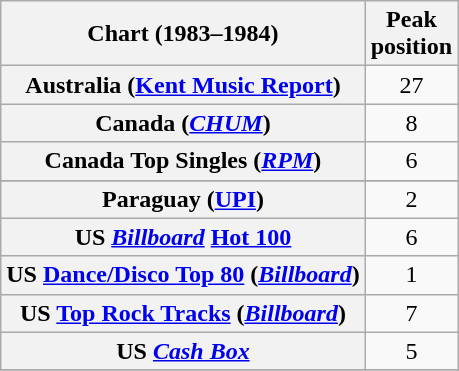<table class="wikitable plainrowheaders sortable" style="text-align:center">
<tr>
<th scope="col">Chart (1983–1984)</th>
<th scope="col">Peak<br>position</th>
</tr>
<tr>
<th scope="row">Australia (<a href='#'>Kent Music Report</a>)</th>
<td>27</td>
</tr>
<tr>
<th scope="row">Canada (<a href='#'><em>CHUM</em></a>)</th>
<td>8</td>
</tr>
<tr>
<th scope="row">Canada Top Singles (<a href='#'><em>RPM</em></a>)</th>
<td>6</td>
</tr>
<tr>
</tr>
<tr>
<th scope="row">Paraguay (<a href='#'>UPI</a>)</th>
<td>2</td>
</tr>
<tr>
<th scope="row">US <a href='#'><em>Billboard</em></a> <a href='#'>Hot 100</a></th>
<td>6</td>
</tr>
<tr>
<th scope="row">US <a href='#'>Dance/Disco Top 80</a> (<a href='#'><em>Billboard</em></a>)</th>
<td>1</td>
</tr>
<tr>
<th scope="row">US <a href='#'>Top Rock Tracks</a> (<a href='#'><em>Billboard</em></a>)</th>
<td>7</td>
</tr>
<tr>
<th scope="row">US <a href='#'><em>Cash Box</em></a></th>
<td>5</td>
</tr>
<tr>
</tr>
</table>
